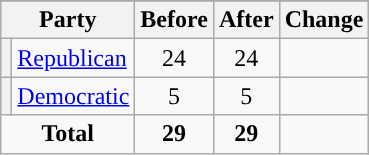<table class="wikitable" style="text-align:center;">
<tr>
</tr>
<tr>
<th colspan=2>Party</th>
<th>Before</th>
<th>After</th>
<th>Change</th>
</tr>
<tr>
<th style="background-color:"></th>
<td style="text-align:left;"><a href='#'>Republican</a></td>
<td>24</td>
<td>24</td>
<td></td>
</tr>
<tr>
<th style="background-color:"></th>
<td style="text-align:left;"><a href='#'>Democratic</a></td>
<td>5</td>
<td>5</td>
<td></td>
</tr>
<tr>
<td colspan=2><strong>Total</strong></td>
<td><strong>29</strong></td>
<td><strong>29</strong></td>
<td></td>
</tr>
</table>
